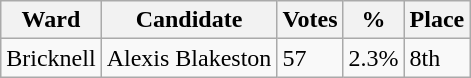<table class="wikitable">
<tr>
<th>Ward</th>
<th>Candidate</th>
<th>Votes</th>
<th>%</th>
<th>Place</th>
</tr>
<tr>
<td>Bricknell</td>
<td>Alexis Blakeston</td>
<td>57</td>
<td>2.3%</td>
<td>8th</td>
</tr>
</table>
